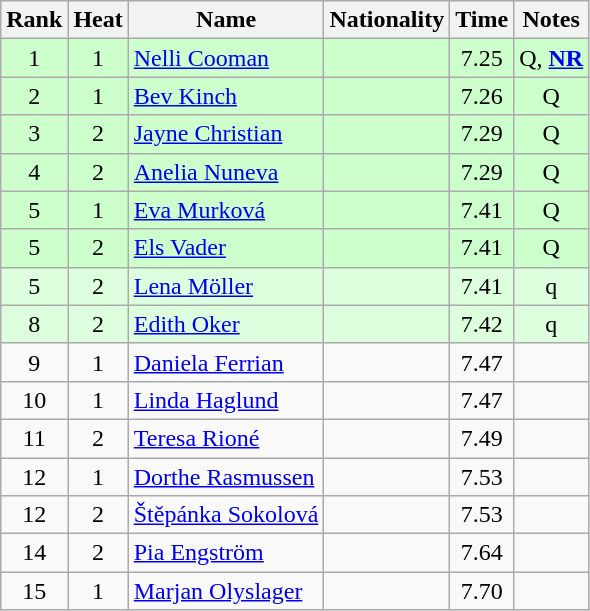<table class="wikitable sortable" style="text-align:center">
<tr>
<th>Rank</th>
<th>Heat</th>
<th>Name</th>
<th>Nationality</th>
<th>Time</th>
<th>Notes</th>
</tr>
<tr bgcolor=ccffcc>
<td>1</td>
<td>1</td>
<td align="left"><a href='#'>Nelli Cooman</a></td>
<td align=left></td>
<td>7.25</td>
<td>Q, <strong><a href='#'>NR</a></strong></td>
</tr>
<tr bgcolor=ccffcc>
<td>2</td>
<td>1</td>
<td align="left"><a href='#'>Bev Kinch</a></td>
<td align=left></td>
<td>7.26</td>
<td>Q</td>
</tr>
<tr bgcolor=ccffcc>
<td>3</td>
<td>2</td>
<td align="left"><a href='#'>Jayne Christian</a></td>
<td align=left></td>
<td>7.29</td>
<td>Q</td>
</tr>
<tr bgcolor=ccffcc>
<td>4</td>
<td>2</td>
<td align="left"><a href='#'>Anelia Nuneva</a></td>
<td align=left></td>
<td>7.29</td>
<td>Q</td>
</tr>
<tr bgcolor=ccffcc>
<td>5</td>
<td>1</td>
<td align="left"><a href='#'>Eva Murková</a></td>
<td align=left></td>
<td>7.41</td>
<td>Q</td>
</tr>
<tr bgcolor=ccffcc>
<td>5</td>
<td>2</td>
<td align="left"><a href='#'>Els Vader</a></td>
<td align=left></td>
<td>7.41</td>
<td>Q</td>
</tr>
<tr bgcolor=ddffdd>
<td>5</td>
<td>2</td>
<td align="left"><a href='#'>Lena Möller</a></td>
<td align=left></td>
<td>7.41</td>
<td>q</td>
</tr>
<tr bgcolor=ddffdd>
<td>8</td>
<td>2</td>
<td align="left"><a href='#'>Edith Oker</a></td>
<td align=left></td>
<td>7.42</td>
<td>q</td>
</tr>
<tr>
<td>9</td>
<td>1</td>
<td align="left"><a href='#'>Daniela Ferrian</a></td>
<td align=left></td>
<td>7.47</td>
<td></td>
</tr>
<tr>
<td>10</td>
<td>1</td>
<td align="left"><a href='#'>Linda Haglund</a></td>
<td align=left></td>
<td>7.47</td>
<td></td>
</tr>
<tr>
<td>11</td>
<td>2</td>
<td align="left"><a href='#'>Teresa Rioné</a></td>
<td align=left></td>
<td>7.49</td>
<td></td>
</tr>
<tr>
<td>12</td>
<td>1</td>
<td align="left"><a href='#'>Dorthe Rasmussen</a></td>
<td align=left></td>
<td>7.53</td>
<td></td>
</tr>
<tr>
<td>12</td>
<td>2</td>
<td align="left"><a href='#'>Štěpánka Sokolová</a></td>
<td align=left></td>
<td>7.53</td>
<td></td>
</tr>
<tr>
<td>14</td>
<td>2</td>
<td align="left"><a href='#'>Pia Engström</a></td>
<td align=left></td>
<td>7.64</td>
<td></td>
</tr>
<tr>
<td>15</td>
<td>1</td>
<td align="left"><a href='#'>Marjan Olyslager</a></td>
<td align=left></td>
<td>7.70</td>
<td></td>
</tr>
</table>
